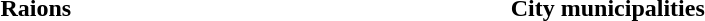<table style="width: 100%">
<tr>
<td style="vertical-align: top"><strong>Raions</strong><br></td>
<td style="vertical-align: top"><strong>City municipalities</strong><br></td>
<td style="vertical-align: top"></td>
</tr>
</table>
